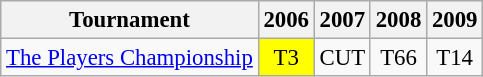<table class="wikitable" style="font-size:95%;text-align:center;">
<tr>
<th>Tournament</th>
<th>2006</th>
<th>2007</th>
<th>2008</th>
<th>2009</th>
</tr>
<tr>
<td align=left><a href='#'>The Players Championship</a></td>
<td style="background:yellow;">T3</td>
<td>CUT</td>
<td>T66</td>
<td>T14</td>
</tr>
</table>
